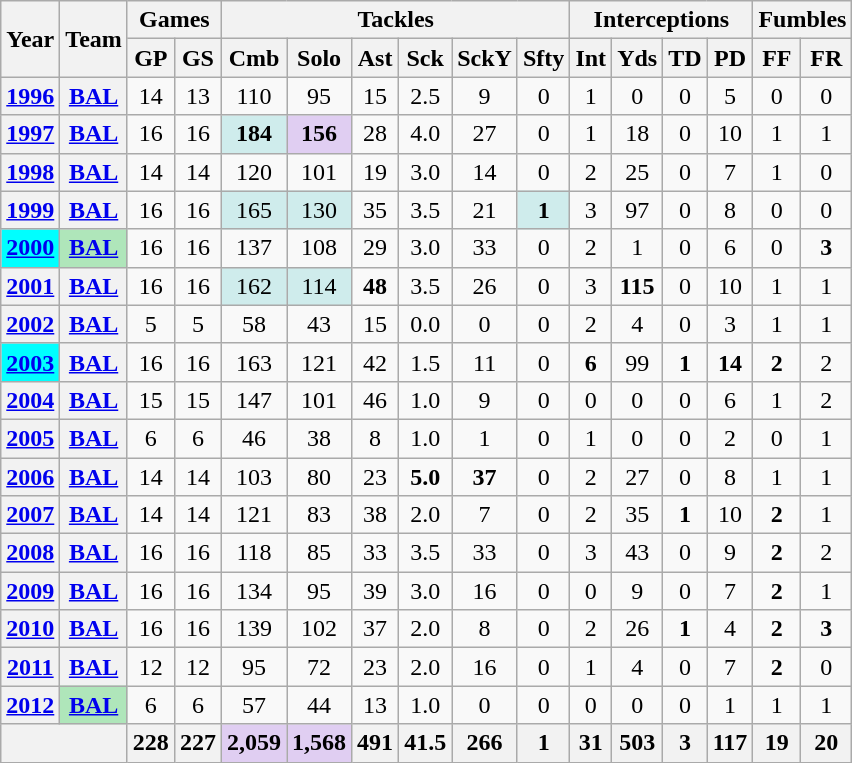<table class="wikitable sortable" style="text-align: center;">
<tr>
<th rowspan="2">Year</th>
<th rowspan="2">Team</th>
<th colspan="2">Games</th>
<th colspan="6">Tackles</th>
<th colspan="4">Interceptions</th>
<th colspan="2">Fumbles</th>
</tr>
<tr>
<th>GP</th>
<th>GS</th>
<th>Cmb</th>
<th>Solo</th>
<th>Ast</th>
<th>Sck</th>
<th>SckY</th>
<th>Sfty</th>
<th>Int</th>
<th>Yds</th>
<th>TD</th>
<th>PD</th>
<th>FF</th>
<th>FR</th>
</tr>
<tr>
<th><a href='#'>1996</a></th>
<th><a href='#'>BAL</a></th>
<td>14</td>
<td>13</td>
<td>110</td>
<td>95</td>
<td>15</td>
<td>2.5</td>
<td>9</td>
<td>0</td>
<td>1</td>
<td>0</td>
<td>0</td>
<td>5</td>
<td>0</td>
<td>0</td>
</tr>
<tr>
<th><a href='#'>1997</a></th>
<th><a href='#'>BAL</a></th>
<td>16</td>
<td>16</td>
<td style="background:#cfecec;"><strong>184</strong></td>
<td style="background:#e0cef2;"><strong>156</strong></td>
<td>28</td>
<td>4.0</td>
<td>27</td>
<td>0</td>
<td>1</td>
<td>18</td>
<td>0</td>
<td>10</td>
<td>1</td>
<td>1</td>
</tr>
<tr>
<th><a href='#'>1998</a></th>
<th><a href='#'>BAL</a></th>
<td>14</td>
<td>14</td>
<td>120</td>
<td>101</td>
<td>19</td>
<td>3.0</td>
<td>14</td>
<td>0</td>
<td>2</td>
<td>25</td>
<td>0</td>
<td>7</td>
<td>1</td>
<td>0</td>
</tr>
<tr>
<th><a href='#'>1999</a></th>
<th><a href='#'>BAL</a></th>
<td>16</td>
<td>16</td>
<td style="background:#cfecec;">165</td>
<td style="background:#cfecec;">130</td>
<td>35</td>
<td>3.5</td>
<td>21</td>
<td style="background:#cfecec;"><strong>1</strong></td>
<td>3</td>
<td>97</td>
<td>0</td>
<td>8</td>
<td>0</td>
<td>0</td>
</tr>
<tr>
<th style="background:#00ffff;"><a href='#'>2000</a></th>
<th style="background:#afe6ba;"><a href='#'>BAL</a></th>
<td>16</td>
<td>16</td>
<td>137</td>
<td>108</td>
<td>29</td>
<td>3.0</td>
<td>33</td>
<td>0</td>
<td>2</td>
<td>1</td>
<td>0</td>
<td>6</td>
<td>0</td>
<td><strong>3</strong></td>
</tr>
<tr>
<th><a href='#'>2001</a></th>
<th><a href='#'>BAL</a></th>
<td>16</td>
<td>16</td>
<td style="background:#cfecec;">162</td>
<td style="background:#cfecec;">114</td>
<td><strong>48</strong></td>
<td>3.5</td>
<td>26</td>
<td>0</td>
<td>3</td>
<td><strong>115</strong></td>
<td>0</td>
<td>10</td>
<td>1</td>
<td>1</td>
</tr>
<tr>
<th><a href='#'>2002</a></th>
<th><a href='#'>BAL</a></th>
<td>5</td>
<td>5</td>
<td>58</td>
<td>43</td>
<td>15</td>
<td>0.0</td>
<td>0</td>
<td>0</td>
<td>2</td>
<td>4</td>
<td>0</td>
<td>3</td>
<td>1</td>
<td>1</td>
</tr>
<tr>
<th style="background:#00ffff;"><a href='#'>2003</a></th>
<th><a href='#'>BAL</a></th>
<td>16</td>
<td>16</td>
<td>163</td>
<td>121</td>
<td>42</td>
<td>1.5</td>
<td>11</td>
<td>0</td>
<td><strong>6</strong></td>
<td>99</td>
<td><strong>1</strong></td>
<td><strong>14</strong></td>
<td><strong>2</strong></td>
<td>2</td>
</tr>
<tr>
<th><a href='#'>2004</a></th>
<th><a href='#'>BAL</a></th>
<td>15</td>
<td>15</td>
<td>147</td>
<td>101</td>
<td>46</td>
<td>1.0</td>
<td>9</td>
<td>0</td>
<td>0</td>
<td>0</td>
<td>0</td>
<td>6</td>
<td>1</td>
<td>2</td>
</tr>
<tr>
<th><a href='#'>2005</a></th>
<th><a href='#'>BAL</a></th>
<td>6</td>
<td>6</td>
<td>46</td>
<td>38</td>
<td>8</td>
<td>1.0</td>
<td>1</td>
<td>0</td>
<td>1</td>
<td>0</td>
<td>0</td>
<td>2</td>
<td>0</td>
<td>1</td>
</tr>
<tr>
<th><a href='#'>2006</a></th>
<th><a href='#'>BAL</a></th>
<td>14</td>
<td>14</td>
<td>103</td>
<td>80</td>
<td>23</td>
<td><strong>5.0</strong></td>
<td><strong>37</strong></td>
<td>0</td>
<td>2</td>
<td>27</td>
<td>0</td>
<td>8</td>
<td>1</td>
<td>1</td>
</tr>
<tr>
<th><a href='#'>2007</a></th>
<th><a href='#'>BAL</a></th>
<td>14</td>
<td>14</td>
<td>121</td>
<td>83</td>
<td>38</td>
<td>2.0</td>
<td>7</td>
<td>0</td>
<td>2</td>
<td>35</td>
<td><strong>1</strong></td>
<td>10</td>
<td><strong>2</strong></td>
<td>1</td>
</tr>
<tr>
<th><a href='#'>2008</a></th>
<th><a href='#'>BAL</a></th>
<td>16</td>
<td>16</td>
<td>118</td>
<td>85</td>
<td>33</td>
<td>3.5</td>
<td>33</td>
<td>0</td>
<td>3</td>
<td>43</td>
<td>0</td>
<td>9</td>
<td><strong>2</strong></td>
<td>2</td>
</tr>
<tr>
<th><a href='#'>2009</a></th>
<th><a href='#'>BAL</a></th>
<td>16</td>
<td>16</td>
<td>134</td>
<td>95</td>
<td>39</td>
<td>3.0</td>
<td>16</td>
<td>0</td>
<td>0</td>
<td>9</td>
<td>0</td>
<td>7</td>
<td><strong>2</strong></td>
<td>1</td>
</tr>
<tr>
<th><a href='#'>2010</a></th>
<th><a href='#'>BAL</a></th>
<td>16</td>
<td>16</td>
<td>139</td>
<td>102</td>
<td>37</td>
<td>2.0</td>
<td>8</td>
<td>0</td>
<td>2</td>
<td>26</td>
<td><strong>1</strong></td>
<td>4</td>
<td><strong>2</strong></td>
<td><strong>3</strong></td>
</tr>
<tr>
<th><a href='#'>2011</a></th>
<th><a href='#'>BAL</a></th>
<td>12</td>
<td>12</td>
<td>95</td>
<td>72</td>
<td>23</td>
<td>2.0</td>
<td>16</td>
<td>0</td>
<td>1</td>
<td>4</td>
<td>0</td>
<td>7</td>
<td><strong>2</strong></td>
<td>0</td>
</tr>
<tr>
<th><a href='#'>2012</a></th>
<th style="background:#afe6ba;"><a href='#'>BAL</a></th>
<td>6</td>
<td>6</td>
<td>57</td>
<td>44</td>
<td>13</td>
<td>1.0</td>
<td>0</td>
<td>0</td>
<td>0</td>
<td>0</td>
<td>0</td>
<td>1</td>
<td>1</td>
<td>1</td>
</tr>
<tr>
<th colspan="2"></th>
<th>228</th>
<th>227</th>
<th style="background:#e0cef2;">2,059</th>
<th style="background:#e0cef2;">1,568</th>
<th>491</th>
<th>41.5</th>
<th>266</th>
<th>1</th>
<th>31</th>
<th>503</th>
<th>3</th>
<th>117</th>
<th>19</th>
<th>20</th>
</tr>
</table>
